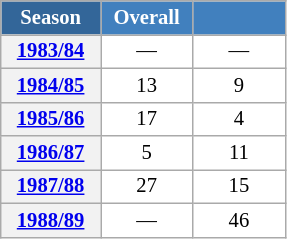<table class="wikitable" style="font-size:86%; text-align:center; border:grey solid 1px; border-collapse:collapse; background:#ffffff;">
<tr>
<th style="background-color:#369; color:white; width:60px;"> Season </th>
<th style="background-color:#4180be; color:white; width:55px;">Overall</th>
<th style="background-color:#4180be; color:white; width:55px;"></th>
</tr>
<tr>
<th scope=row align=center><a href='#'>1983/84</a></th>
<td align=center>—</td>
<td align=center>—</td>
</tr>
<tr>
<th scope=row align=center><a href='#'>1984/85</a></th>
<td align=center>13</td>
<td align=center>9</td>
</tr>
<tr>
<th scope=row align=center><a href='#'>1985/86</a></th>
<td align=center>17</td>
<td align=center>4</td>
</tr>
<tr>
<th scope=row align=center><a href='#'>1986/87</a></th>
<td align=center>5</td>
<td align=center>11</td>
</tr>
<tr>
<th scope=row align=center><a href='#'>1987/88</a></th>
<td align=center>27</td>
<td align=center>15</td>
</tr>
<tr>
<th scope=row align=center><a href='#'>1988/89</a></th>
<td align=center>—</td>
<td align=center>46</td>
</tr>
</table>
